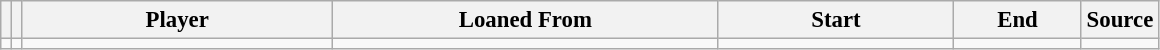<table class="wikitable plainrowheaders sortable" style="font-size:95%">
<tr>
<th></th>
<th></th>
<th scope="col" style="width:200px;">Player</th>
<th scope="col" style="width:250px;">Loaned From</th>
<th scope="col" style="width:150px;">Start</th>
<th scope="col" style="width:78px;">End</th>
<th>Source</th>
</tr>
<tr>
<td align=center></td>
<td align=center></td>
<td></td>
<td></td>
<td align=center></td>
<td align=center></td>
<td align=center></td>
</tr>
</table>
